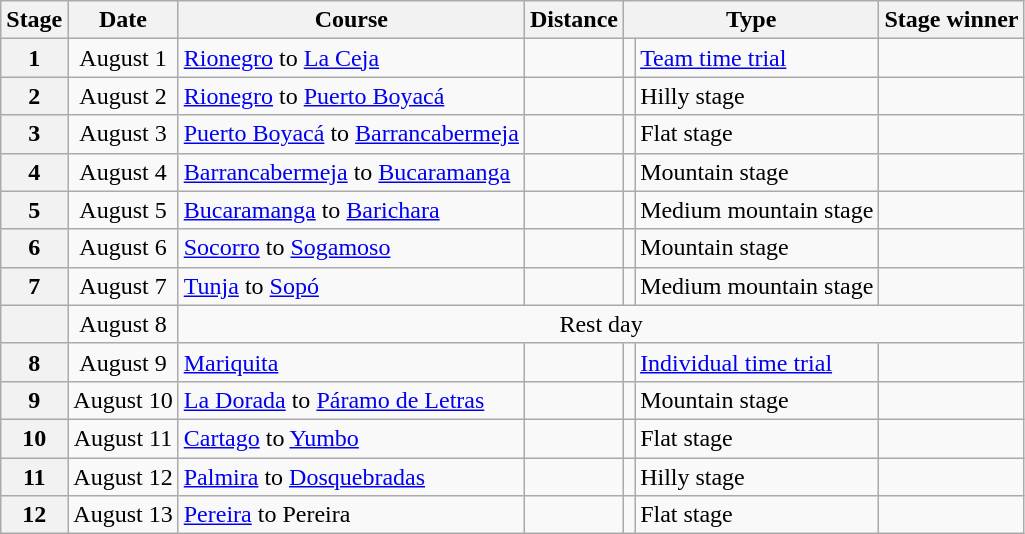<table class="wikitable">
<tr>
<th scope="col">Stage</th>
<th scope="col">Date</th>
<th scope="col">Course</th>
<th scope="col">Distance</th>
<th scope="col" colspan="2">Type</th>
<th scope="col">Stage winner</th>
</tr>
<tr>
<th scope="row" style="text-align:center;">1</th>
<td style="text-align:center;">August 1</td>
<td><a href='#'>Rionegro</a> to <a href='#'>La Ceja</a></td>
<td style="text-align:center;"></td>
<td></td>
<td><a href='#'>Team time trial</a></td>
<td></td>
</tr>
<tr>
<th scope="row" style="text-align:center;">2</th>
<td style="text-align:center;">August 2</td>
<td><a href='#'>Rionegro</a> to <a href='#'>Puerto Boyacá</a></td>
<td style="text-align:center;"></td>
<td></td>
<td>Hilly stage</td>
<td></td>
</tr>
<tr>
<th scope="row" style="text-align:center;">3</th>
<td style="text-align:center;">August 3</td>
<td><a href='#'>Puerto Boyacá</a> to <a href='#'>Barrancabermeja</a></td>
<td style="text-align:center;"></td>
<td></td>
<td>Flat stage</td>
<td></td>
</tr>
<tr>
<th scope="row" style="text-align:center;">4</th>
<td style="text-align:center;">August 4</td>
<td><a href='#'>Barrancabermeja</a> to <a href='#'>Bucaramanga</a></td>
<td style="text-align:center;"></td>
<td></td>
<td>Mountain stage</td>
<td></td>
</tr>
<tr>
<th scope="row" style="text-align:center;">5</th>
<td style="text-align:center;">August 5</td>
<td><a href='#'>Bucaramanga</a> to <a href='#'>Barichara</a></td>
<td style="text-align:center;"></td>
<td></td>
<td>Medium mountain stage</td>
<td></td>
</tr>
<tr>
<th scope="row" style="text-align:center;">6</th>
<td style="text-align:center;">August 6</td>
<td><a href='#'>Socorro</a> to <a href='#'>Sogamoso</a></td>
<td style="text-align:center;"></td>
<td></td>
<td>Mountain stage</td>
<td></td>
</tr>
<tr>
<th scope="row" style="text-align:center;">7</th>
<td style="text-align:center;">August 7</td>
<td><a href='#'>Tunja</a> to <a href='#'>Sopó</a></td>
<td style="text-align:center;"></td>
<td></td>
<td>Medium mountain stage</td>
<td></td>
</tr>
<tr>
<th scope="row"></th>
<td style="text-align:center;">August 8</td>
<td colspan="5" style="text-align:center">Rest day</td>
</tr>
<tr>
<th scope="row" style="text-align:center;">8</th>
<td style="text-align:center;">August 9</td>
<td><a href='#'>Mariquita</a></td>
<td style="text-align:center;"></td>
<td></td>
<td><a href='#'>Individual time trial</a></td>
<td></td>
</tr>
<tr>
<th scope="row" style="text-align:center;">9</th>
<td style="text-align:center;">August 10</td>
<td><a href='#'>La Dorada</a> to <a href='#'>Páramo de Letras</a></td>
<td style="text-align:center;"></td>
<td></td>
<td>Mountain stage</td>
<td></td>
</tr>
<tr>
<th scope="row" style="text-align:center;">10</th>
<td style="text-align:center;">August 11</td>
<td><a href='#'>Cartago</a> to <a href='#'>Yumbo</a></td>
<td style="text-align:center;"></td>
<td></td>
<td>Flat stage</td>
<td></td>
</tr>
<tr>
<th scope="row" style="text-align:center;">11</th>
<td style="text-align:center;">August 12</td>
<td><a href='#'>Palmira</a> to <a href='#'>Dosquebradas</a></td>
<td style="text-align:center;"></td>
<td></td>
<td>Hilly stage</td>
<td></td>
</tr>
<tr>
<th scope="row" style="text-align:center;">12</th>
<td style="text-align:center;">August 13</td>
<td><a href='#'>Pereira</a> to Pereira</td>
<td style="text-align:center;"></td>
<td></td>
<td>Flat stage</td>
<td></td>
</tr>
</table>
